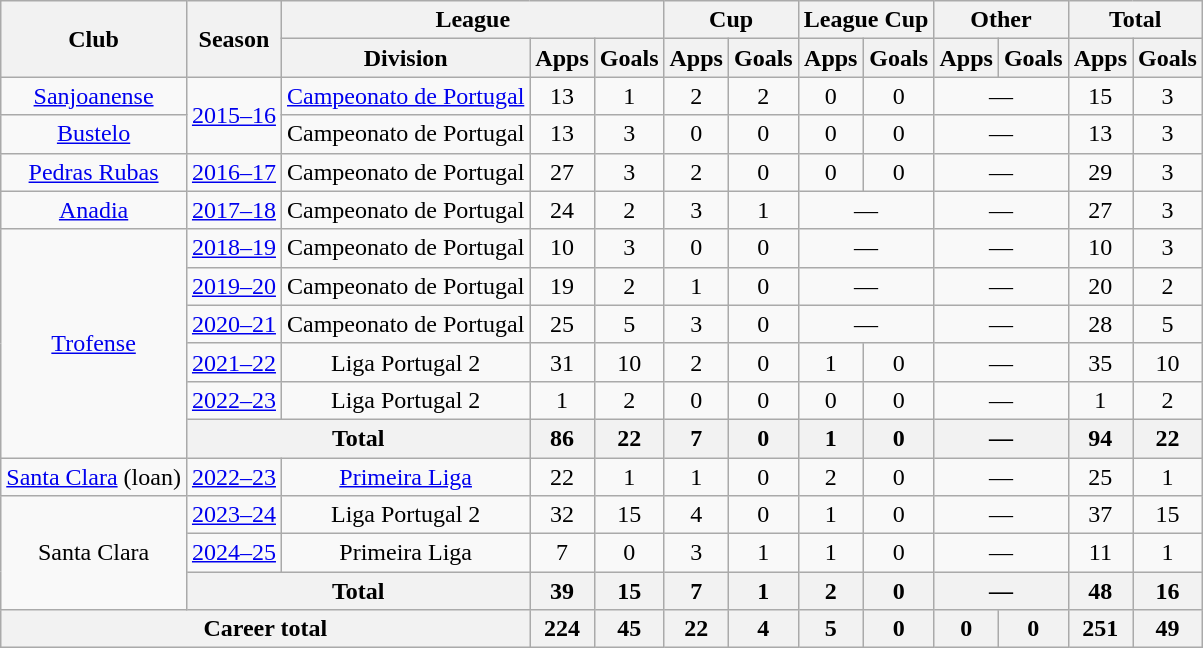<table class="wikitable" style="text-align: center;">
<tr>
<th rowspan="2">Club</th>
<th rowspan="2">Season</th>
<th colspan="3">League</th>
<th colspan="2">Cup</th>
<th colspan="2">League Cup</th>
<th colspan="2">Other</th>
<th colspan="2">Total</th>
</tr>
<tr>
<th>Division</th>
<th>Apps</th>
<th>Goals</th>
<th>Apps</th>
<th>Goals</th>
<th>Apps</th>
<th>Goals</th>
<th>Apps</th>
<th>Goals</th>
<th>Apps</th>
<th>Goals</th>
</tr>
<tr>
<td><a href='#'>Sanjoanense</a></td>
<td rowspan="2"><a href='#'>2015–16</a></td>
<td><a href='#'>Campeonato de Portugal</a></td>
<td>13</td>
<td>1</td>
<td>2</td>
<td>2</td>
<td>0</td>
<td>0</td>
<td colspan="2">—</td>
<td>15</td>
<td>3</td>
</tr>
<tr>
<td><a href='#'>Bustelo</a></td>
<td>Campeonato de Portugal</td>
<td>13</td>
<td>3</td>
<td>0</td>
<td>0</td>
<td>0</td>
<td>0</td>
<td colspan="2">—</td>
<td>13</td>
<td>3</td>
</tr>
<tr>
<td><a href='#'>Pedras Rubas</a></td>
<td><a href='#'>2016–17</a></td>
<td>Campeonato de Portugal</td>
<td>27</td>
<td>3</td>
<td>2</td>
<td>0</td>
<td>0</td>
<td>0</td>
<td colspan="2">—</td>
<td>29</td>
<td>3</td>
</tr>
<tr>
<td><a href='#'>Anadia</a></td>
<td><a href='#'>2017–18</a></td>
<td>Campeonato de Portugal</td>
<td>24</td>
<td>2</td>
<td>3</td>
<td>1</td>
<td colspan="2">—</td>
<td colspan="2">—</td>
<td>27</td>
<td>3</td>
</tr>
<tr>
<td rowspan="6"><a href='#'>Trofense</a></td>
<td><a href='#'>2018–19</a></td>
<td>Campeonato de Portugal</td>
<td>10</td>
<td>3</td>
<td>0</td>
<td>0</td>
<td colspan="2">—</td>
<td colspan="2">—</td>
<td>10</td>
<td>3</td>
</tr>
<tr>
<td><a href='#'>2019–20</a></td>
<td>Campeonato de Portugal</td>
<td>19</td>
<td>2</td>
<td>1</td>
<td>0</td>
<td colspan="2">—</td>
<td colspan="2">—</td>
<td>20</td>
<td>2</td>
</tr>
<tr>
<td><a href='#'>2020–21</a></td>
<td>Campeonato de Portugal</td>
<td>25</td>
<td>5</td>
<td>3</td>
<td>0</td>
<td colspan="2">—</td>
<td colspan="2">—</td>
<td>28</td>
<td>5</td>
</tr>
<tr>
<td><a href='#'>2021–22</a></td>
<td>Liga Portugal 2</td>
<td>31</td>
<td>10</td>
<td>2</td>
<td>0</td>
<td>1</td>
<td>0</td>
<td colspan="2">—</td>
<td>35</td>
<td>10</td>
</tr>
<tr>
<td><a href='#'>2022–23</a></td>
<td>Liga Portugal 2</td>
<td>1</td>
<td>2</td>
<td>0</td>
<td>0</td>
<td>0</td>
<td>0</td>
<td colspan="2">—</td>
<td>1</td>
<td>2</td>
</tr>
<tr>
<th colspan="2">Total</th>
<th>86</th>
<th>22</th>
<th>7</th>
<th>0</th>
<th>1</th>
<th>0</th>
<th colspan="2">—</th>
<th>94</th>
<th>22</th>
</tr>
<tr>
<td><a href='#'>Santa Clara</a> (loan)</td>
<td><a href='#'>2022–23</a></td>
<td><a href='#'>Primeira Liga</a></td>
<td>22</td>
<td>1</td>
<td>1</td>
<td>0</td>
<td>2</td>
<td>0</td>
<td colspan="2">—</td>
<td>25</td>
<td>1</td>
</tr>
<tr>
<td rowspan="3">Santa Clara</td>
<td><a href='#'>2023–24</a></td>
<td>Liga Portugal 2</td>
<td>32</td>
<td>15</td>
<td>4</td>
<td>0</td>
<td>1</td>
<td>0</td>
<td colspan="2">—</td>
<td>37</td>
<td>15</td>
</tr>
<tr>
<td><a href='#'>2024–25</a></td>
<td>Primeira Liga</td>
<td>7</td>
<td>0</td>
<td>3</td>
<td>1</td>
<td>1</td>
<td>0</td>
<td colspan="2">—</td>
<td>11</td>
<td>1</td>
</tr>
<tr>
<th colspan="2">Total</th>
<th>39</th>
<th>15</th>
<th>7</th>
<th>1</th>
<th>2</th>
<th>0</th>
<th colspan="2">—</th>
<th>48</th>
<th>16</th>
</tr>
<tr>
<th colspan="3">Career total</th>
<th>224</th>
<th>45</th>
<th>22</th>
<th>4</th>
<th>5</th>
<th>0</th>
<th>0</th>
<th>0</th>
<th>251</th>
<th>49</th>
</tr>
</table>
